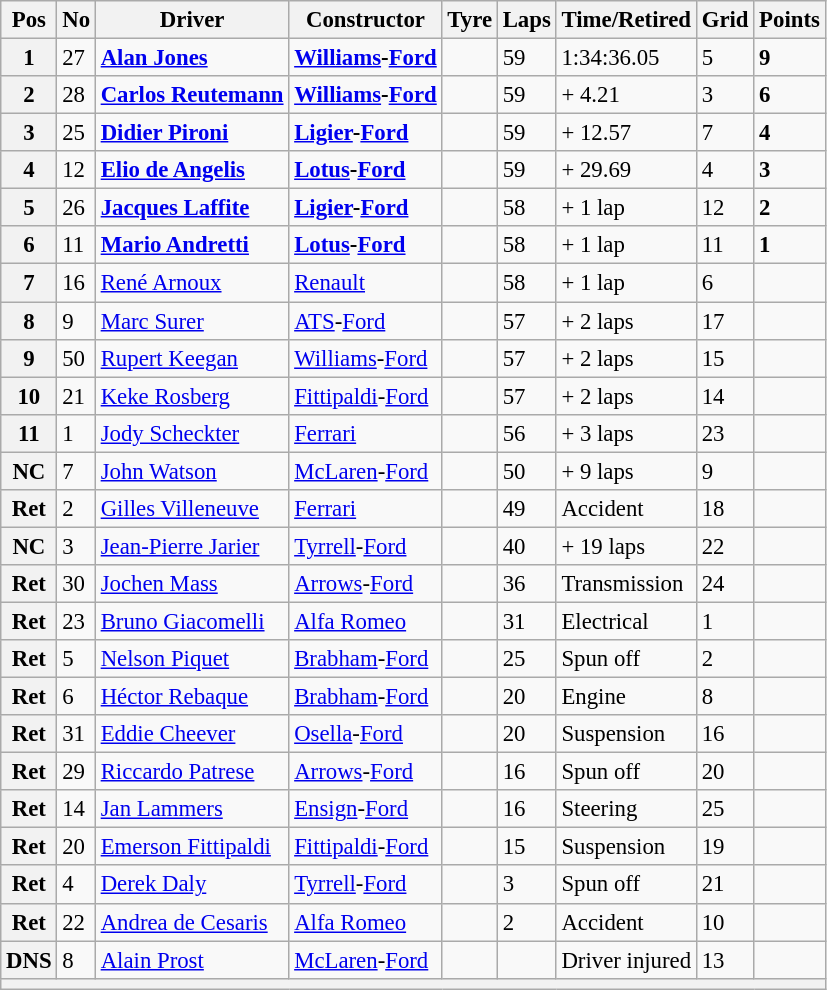<table class="wikitable" style="font-size: 95%;">
<tr>
<th>Pos</th>
<th>No</th>
<th>Driver</th>
<th>Constructor</th>
<th>Tyre</th>
<th>Laps</th>
<th>Time/Retired</th>
<th>Grid</th>
<th>Points</th>
</tr>
<tr>
<th>1</th>
<td>27</td>
<td> <strong><a href='#'>Alan Jones</a></strong></td>
<td><strong><a href='#'>Williams</a>-<a href='#'>Ford</a></strong></td>
<td></td>
<td>59</td>
<td>1:34:36.05</td>
<td>5</td>
<td><strong>9</strong></td>
</tr>
<tr>
<th>2</th>
<td>28</td>
<td> <strong><a href='#'>Carlos Reutemann</a></strong></td>
<td><strong><a href='#'>Williams</a>-<a href='#'>Ford</a></strong></td>
<td></td>
<td>59</td>
<td>+ 4.21</td>
<td>3</td>
<td><strong>6</strong></td>
</tr>
<tr>
<th>3</th>
<td>25</td>
<td> <strong><a href='#'>Didier Pironi</a></strong></td>
<td><strong><a href='#'>Ligier</a>-<a href='#'>Ford</a></strong></td>
<td></td>
<td>59</td>
<td>+ 12.57</td>
<td>7</td>
<td><strong>4</strong></td>
</tr>
<tr>
<th>4</th>
<td>12</td>
<td> <strong><a href='#'>Elio de Angelis</a></strong></td>
<td><strong><a href='#'>Lotus</a>-<a href='#'>Ford</a></strong></td>
<td></td>
<td>59</td>
<td>+ 29.69</td>
<td>4</td>
<td><strong>3</strong></td>
</tr>
<tr>
<th>5</th>
<td>26</td>
<td> <strong><a href='#'>Jacques Laffite</a></strong></td>
<td><strong><a href='#'>Ligier</a>-<a href='#'>Ford</a></strong></td>
<td></td>
<td>58</td>
<td>+ 1 lap</td>
<td>12</td>
<td><strong>2</strong></td>
</tr>
<tr>
<th>6</th>
<td>11</td>
<td> <strong><a href='#'>Mario Andretti</a></strong></td>
<td><strong><a href='#'>Lotus</a>-<a href='#'>Ford</a></strong></td>
<td></td>
<td>58</td>
<td>+ 1 lap</td>
<td>11</td>
<td><strong>1</strong></td>
</tr>
<tr>
<th>7</th>
<td>16</td>
<td> <a href='#'>René Arnoux</a></td>
<td><a href='#'>Renault</a></td>
<td></td>
<td>58</td>
<td>+ 1 lap</td>
<td>6</td>
<td></td>
</tr>
<tr>
<th>8</th>
<td>9</td>
<td> <a href='#'>Marc Surer</a></td>
<td><a href='#'>ATS</a>-<a href='#'>Ford</a></td>
<td></td>
<td>57</td>
<td>+ 2 laps</td>
<td>17</td>
<td></td>
</tr>
<tr>
<th>9</th>
<td>50</td>
<td> <a href='#'>Rupert Keegan</a></td>
<td><a href='#'>Williams</a>-<a href='#'>Ford</a></td>
<td></td>
<td>57</td>
<td>+ 2 laps</td>
<td>15</td>
<td></td>
</tr>
<tr>
<th>10</th>
<td>21</td>
<td> <a href='#'>Keke Rosberg</a></td>
<td><a href='#'>Fittipaldi</a>-<a href='#'>Ford</a></td>
<td></td>
<td>57</td>
<td>+ 2 laps</td>
<td>14</td>
<td></td>
</tr>
<tr>
<th>11</th>
<td>1</td>
<td> <a href='#'>Jody Scheckter</a></td>
<td><a href='#'>Ferrari</a></td>
<td></td>
<td>56</td>
<td>+ 3 laps</td>
<td>23</td>
<td></td>
</tr>
<tr>
<th>NC</th>
<td>7</td>
<td> <a href='#'>John Watson</a></td>
<td><a href='#'>McLaren</a>-<a href='#'>Ford</a></td>
<td></td>
<td>50</td>
<td>+ 9 laps</td>
<td>9</td>
<td></td>
</tr>
<tr>
<th>Ret</th>
<td>2</td>
<td> <a href='#'>Gilles Villeneuve</a></td>
<td><a href='#'>Ferrari</a></td>
<td></td>
<td>49</td>
<td>Accident</td>
<td>18</td>
<td></td>
</tr>
<tr>
<th>NC</th>
<td>3</td>
<td> <a href='#'>Jean-Pierre Jarier</a></td>
<td><a href='#'>Tyrrell</a>-<a href='#'>Ford</a></td>
<td></td>
<td>40</td>
<td>+ 19 laps</td>
<td>22</td>
<td></td>
</tr>
<tr>
<th>Ret</th>
<td>30</td>
<td> <a href='#'>Jochen Mass</a></td>
<td><a href='#'>Arrows</a>-<a href='#'>Ford</a></td>
<td></td>
<td>36</td>
<td>Transmission</td>
<td>24</td>
<td></td>
</tr>
<tr>
<th>Ret</th>
<td>23</td>
<td> <a href='#'>Bruno Giacomelli</a></td>
<td><a href='#'>Alfa Romeo</a></td>
<td></td>
<td>31</td>
<td>Electrical</td>
<td>1</td>
<td></td>
</tr>
<tr>
<th>Ret</th>
<td>5</td>
<td> <a href='#'>Nelson Piquet</a></td>
<td><a href='#'>Brabham</a>-<a href='#'>Ford</a></td>
<td></td>
<td>25</td>
<td>Spun off</td>
<td>2</td>
<td></td>
</tr>
<tr>
<th>Ret</th>
<td>6</td>
<td> <a href='#'>Héctor Rebaque</a></td>
<td><a href='#'>Brabham</a>-<a href='#'>Ford</a></td>
<td></td>
<td>20</td>
<td>Engine</td>
<td>8</td>
<td></td>
</tr>
<tr>
<th>Ret</th>
<td>31</td>
<td> <a href='#'>Eddie Cheever</a></td>
<td><a href='#'>Osella</a>-<a href='#'>Ford</a></td>
<td></td>
<td>20</td>
<td>Suspension</td>
<td>16</td>
<td></td>
</tr>
<tr>
<th>Ret</th>
<td>29</td>
<td> <a href='#'>Riccardo Patrese</a></td>
<td><a href='#'>Arrows</a>-<a href='#'>Ford</a></td>
<td></td>
<td>16</td>
<td>Spun off</td>
<td>20</td>
<td></td>
</tr>
<tr>
<th>Ret</th>
<td>14</td>
<td> <a href='#'>Jan Lammers</a></td>
<td><a href='#'>Ensign</a>-<a href='#'>Ford</a></td>
<td></td>
<td>16</td>
<td>Steering</td>
<td>25</td>
<td></td>
</tr>
<tr>
<th>Ret</th>
<td>20</td>
<td> <a href='#'>Emerson Fittipaldi</a></td>
<td><a href='#'>Fittipaldi</a>-<a href='#'>Ford</a></td>
<td></td>
<td>15</td>
<td>Suspension</td>
<td>19</td>
<td></td>
</tr>
<tr>
<th>Ret</th>
<td>4</td>
<td> <a href='#'>Derek Daly</a></td>
<td><a href='#'>Tyrrell</a>-<a href='#'>Ford</a></td>
<td></td>
<td>3</td>
<td>Spun off</td>
<td>21</td>
<td></td>
</tr>
<tr>
<th>Ret</th>
<td>22</td>
<td> <a href='#'>Andrea de Cesaris</a></td>
<td><a href='#'>Alfa Romeo</a></td>
<td></td>
<td>2</td>
<td>Accident</td>
<td>10</td>
<td></td>
</tr>
<tr>
<th>DNS</th>
<td>8</td>
<td> <a href='#'>Alain Prost</a></td>
<td><a href='#'>McLaren</a>-<a href='#'>Ford</a></td>
<td></td>
<td></td>
<td>Driver injured</td>
<td>13</td>
<td></td>
</tr>
<tr>
<th colspan="9"></th>
</tr>
</table>
